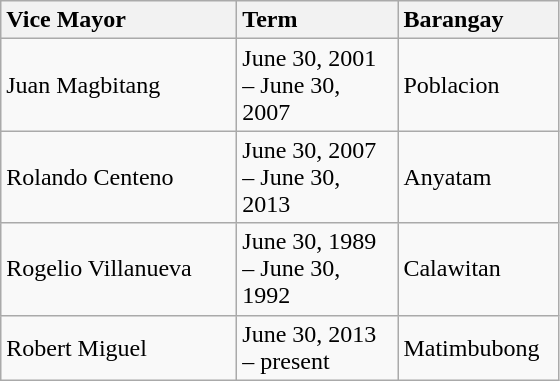<table class="wikitable">
<tr>
<th style="text-align:left; width:150px;">Vice Mayor</th>
<th style="text-align:left; width:100px;">Term</th>
<th style="text-align:left; width:100px;">Barangay</th>
</tr>
<tr>
<td>Juan Magbitang</td>
<td>June 30, 2001 – June 30, 2007</td>
<td>Poblacion</td>
</tr>
<tr>
<td>Rolando Centeno</td>
<td>June 30, 2007 – June 30, 2013</td>
<td>Anyatam</td>
</tr>
<tr>
<td>Rogelio Villanueva</td>
<td>June 30, 1989 – June 30, 1992</td>
<td>Calawitan</td>
</tr>
<tr>
<td>Robert Miguel</td>
<td>June 30, 2013 – present</td>
<td>Matimbubong</td>
</tr>
</table>
